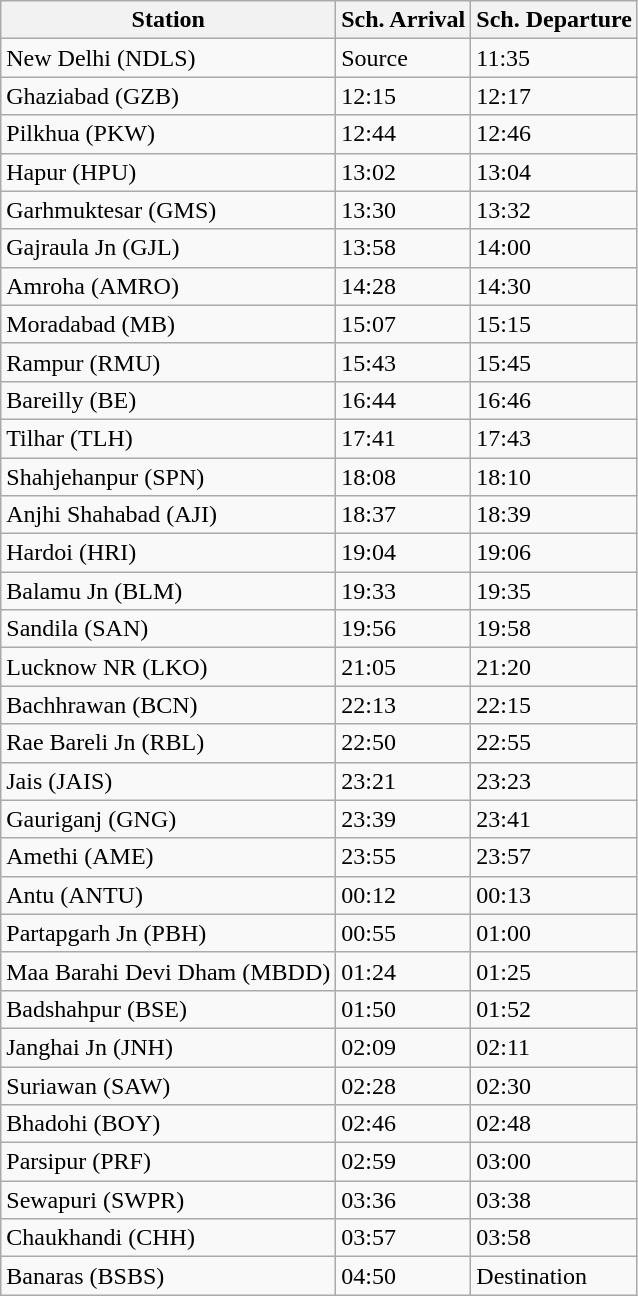<table class="wikitable">
<tr>
<th>Station</th>
<th>Sch. Arrival</th>
<th>Sch. Departure</th>
</tr>
<tr>
<td>New Delhi (NDLS)</td>
<td>Source</td>
<td>11:35</td>
</tr>
<tr>
<td>Ghaziabad (GZB)</td>
<td>12:15</td>
<td>12:17</td>
</tr>
<tr>
<td>Pilkhua (PKW)</td>
<td>12:44</td>
<td>12:46</td>
</tr>
<tr>
<td>Hapur (HPU)</td>
<td>13:02</td>
<td>13:04</td>
</tr>
<tr>
<td>Garhmuktesar (GMS)</td>
<td>13:30</td>
<td>13:32</td>
</tr>
<tr>
<td>Gajraula Jn (GJL)</td>
<td>13:58</td>
<td>14:00</td>
</tr>
<tr>
<td>Amroha (AMRO)</td>
<td>14:28</td>
<td>14:30</td>
</tr>
<tr>
<td>Moradabad (MB)</td>
<td>15:07</td>
<td>15:15</td>
</tr>
<tr>
<td>Rampur (RMU)</td>
<td>15:43</td>
<td>15:45</td>
</tr>
<tr>
<td>Bareilly (BE)</td>
<td>16:44</td>
<td>16:46</td>
</tr>
<tr>
<td>Tilhar (TLH)</td>
<td>17:41</td>
<td>17:43</td>
</tr>
<tr>
<td>Shahjehanpur (SPN)</td>
<td>18:08</td>
<td>18:10</td>
</tr>
<tr>
<td>Anjhi Shahabad (AJI)</td>
<td>18:37</td>
<td>18:39</td>
</tr>
<tr>
<td>Hardoi (HRI)</td>
<td>19:04</td>
<td>19:06</td>
</tr>
<tr>
<td>Balamu Jn (BLM)</td>
<td>19:33</td>
<td>19:35</td>
</tr>
<tr>
<td>Sandila (SAN)</td>
<td>19:56</td>
<td>19:58</td>
</tr>
<tr>
<td>Lucknow NR (LKO)</td>
<td>21:05</td>
<td>21:20</td>
</tr>
<tr>
<td>Bachhrawan (BCN)</td>
<td>22:13</td>
<td>22:15</td>
</tr>
<tr>
<td>Rae Bareli Jn (RBL)</td>
<td>22:50</td>
<td>22:55</td>
</tr>
<tr>
<td>Jais (JAIS)</td>
<td>23:21</td>
<td>23:23</td>
</tr>
<tr>
<td>Gauriganj (GNG)</td>
<td>23:39</td>
<td>23:41</td>
</tr>
<tr>
<td>Amethi (AME)</td>
<td>23:55</td>
<td>23:57</td>
</tr>
<tr>
<td>Antu (ANTU)</td>
<td>00:12</td>
<td>00:13</td>
</tr>
<tr>
<td>Partapgarh Jn (PBH)</td>
<td>00:55</td>
<td>01:00</td>
</tr>
<tr>
<td>Maa Barahi Devi Dham (MBDD)</td>
<td>01:24</td>
<td>01:25</td>
</tr>
<tr>
<td>Badshahpur (BSE)</td>
<td>01:50</td>
<td>01:52</td>
</tr>
<tr>
<td>Janghai Jn (JNH)</td>
<td>02:09</td>
<td>02:11</td>
</tr>
<tr>
<td>Suriawan (SAW)</td>
<td>02:28</td>
<td>02:30</td>
</tr>
<tr>
<td>Bhadohi (BOY)</td>
<td>02:46</td>
<td>02:48</td>
</tr>
<tr>
<td>Parsipur (PRF)</td>
<td>02:59</td>
<td>03:00</td>
</tr>
<tr>
<td>Sewapuri (SWPR)</td>
<td>03:36</td>
<td>03:38</td>
</tr>
<tr>
<td>Chaukhandi (CHH)</td>
<td>03:57</td>
<td>03:58</td>
</tr>
<tr>
<td>Banaras (BSBS)</td>
<td>04:50</td>
<td>Destination </td>
</tr>
</table>
